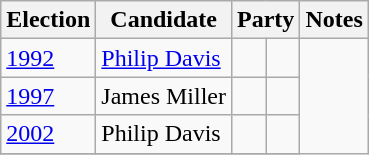<table class="wikitable">
<tr>
<th>Election</th>
<th>Candidate</th>
<th colspan=2>Party</th>
<th>Notes</th>
</tr>
<tr>
<td><a href='#'>1992</a></td>
<td><a href='#'>Philip Davis</a></td>
<td></td>
<td></td>
</tr>
<tr>
<td><a href='#'>1997</a></td>
<td>James Miller</td>
<td></td>
<td></td>
</tr>
<tr>
<td><a href='#'>2002</a></td>
<td>Philip Davis</td>
<td></td>
<td></td>
</tr>
<tr>
</tr>
</table>
